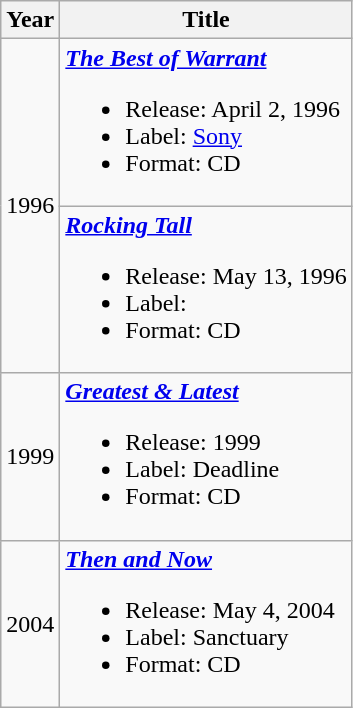<table class="wikitable">
<tr>
<th>Year</th>
<th>Title</th>
</tr>
<tr>
<td rowspan="2" align="center">1996</td>
<td><strong><em><a href='#'>The Best of Warrant</a></em></strong><br><ul><li>Release: April 2, 1996</li><li>Label: <a href='#'>Sony</a></li><li>Format: CD</li></ul></td>
</tr>
<tr>
<td><strong><em><a href='#'>Rocking Tall</a></em></strong><br><ul><li>Release: May 13, 1996</li><li>Label:</li><li>Format: CD</li></ul></td>
</tr>
<tr>
<td align="center">1999</td>
<td><strong><em><a href='#'>Greatest & Latest</a></em></strong><br><ul><li>Release: 1999</li><li>Label: Deadline</li><li>Format: CD</li></ul></td>
</tr>
<tr>
<td>2004</td>
<td><strong><em><a href='#'>Then and Now</a></em></strong><br><ul><li>Release: May 4, 2004</li><li>Label: Sanctuary</li><li>Format: CD</li></ul></td>
</tr>
</table>
